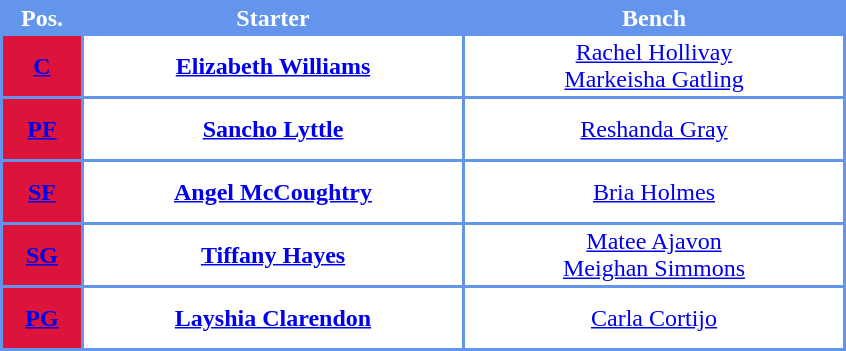<table style="text-align: center; background:#6495ED; color:white">
<tr>
<th width="50">Pos.</th>
<th width="250">Starter</th>
<th width="250">Bench</th>
</tr>
<tr style="height:40px; background:white; color:#FFCC00">
<th style="background:#dc143c"><a href='#'><span>C</span></a></th>
<td><strong><a href='#'>Elizabeth Williams</a></strong></td>
<td><a href='#'>Rachel Hollivay</a><br><a href='#'>Markeisha Gatling</a></td>
</tr>
<tr style="height:40px; background:white; color:#FFCC00">
<th style="background:#dc143c"><a href='#'><span>PF</span></a></th>
<td><strong><a href='#'>Sancho Lyttle</a></strong></td>
<td><a href='#'>Reshanda Gray</a></td>
</tr>
<tr style="height:40px; background:white; color:#FFCC00">
<th style="background:#dc143c"><a href='#'><span>SF</span></a></th>
<td><strong><a href='#'>Angel McCoughtry</a></strong></td>
<td><a href='#'>Bria Holmes</a></td>
</tr>
<tr style="height:40px; background:white; color:#FFCC00">
<th style="background:#dc143c"><a href='#'><span>SG</span></a></th>
<td><strong><a href='#'>Tiffany Hayes</a></strong></td>
<td><a href='#'>Matee Ajavon</a><br><a href='#'>Meighan Simmons</a></td>
</tr>
<tr style="height:40px; background:white; color:#FFCC00">
<th style="background:#dc143c"><a href='#'><span>PG</span></a></th>
<td><strong><a href='#'>Layshia Clarendon</a></strong></td>
<td><a href='#'>Carla Cortijo</a></td>
</tr>
</table>
